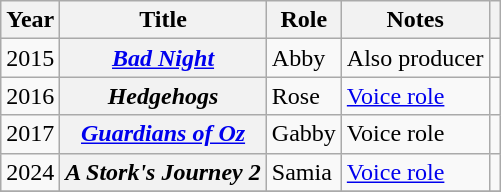<table class="wikitable sortable plainrowheaders">
<tr>
<th scope="col">Year</th>
<th scope="col">Title</th>
<th scope="col">Role</th>
<th scope="col" class="unsortable">Notes</th>
<th scope="col" class="unsortable"></th>
</tr>
<tr>
<td>2015</td>
<th scope="row"><em><a href='#'>Bad Night</a></em></th>
<td>Abby</td>
<td>Also producer</td>
<td style="text-align:center"></td>
</tr>
<tr>
<td>2016</td>
<th scope="row"><em>Hedgehogs</em></th>
<td>Rose</td>
<td><a href='#'>Voice role</a></td>
<td style="text-align:center"></td>
</tr>
<tr>
<td>2017</td>
<th scope="row"><em><a href='#'>Guardians of Oz</a></em></th>
<td>Gabby</td>
<td>Voice role</td>
<td style="text-align:center"></td>
</tr>
<tr>
<td>2024</td>
<th scope="row"><em>A Stork's Journey 2</em></th>
<td>Samia</td>
<td><a href='#'>Voice role</a></td>
<td style="text-align:center"></td>
</tr>
<tr>
</tr>
</table>
